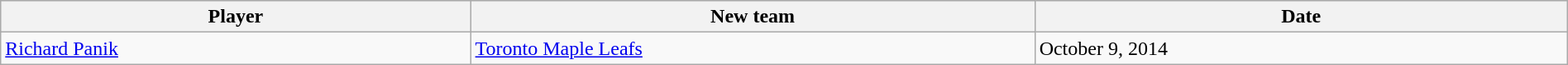<table class="wikitable" style="width:100%;">
<tr style="text-align:center; background:#ddd;">
<th style="width:30%;">Player</th>
<th style="width:36%;">New team</th>
<th style="width:34%;">Date</th>
</tr>
<tr>
<td><a href='#'>Richard Panik</a></td>
<td><a href='#'>Toronto Maple Leafs</a></td>
<td>October 9, 2014</td>
</tr>
</table>
